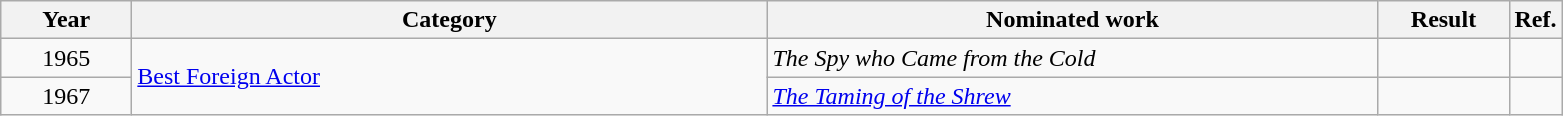<table class=wikitable>
<tr>
<th scope="col" style="width:5em;">Year</th>
<th scope="col" style="width:26em;">Category</th>
<th scope="col" style="width:25em;">Nominated work</th>
<th scope="col" style="width:5em;">Result</th>
<th>Ref.</th>
</tr>
<tr>
<td style="text-align:center;">1965</td>
<td rowspan=2><a href='#'>Best Foreign Actor</a></td>
<td><em>The Spy who Came from the Cold</em></td>
<td></td>
<td></td>
</tr>
<tr>
<td style="text-align:center;">1967</td>
<td><em><a href='#'>The Taming of the Shrew</a></em></td>
<td></td>
<td></td>
</tr>
</table>
